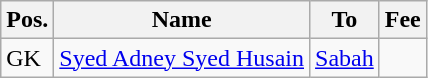<table class="wikitable">
<tr>
<th>Pos.</th>
<th>Name</th>
<th>To</th>
<th>Fee</th>
</tr>
<tr>
<td>GK</td>
<td>  <a href='#'>Syed Adney Syed Husain</a></td>
<td>  <a href='#'>Sabah</a></td>
<td></td>
</tr>
</table>
